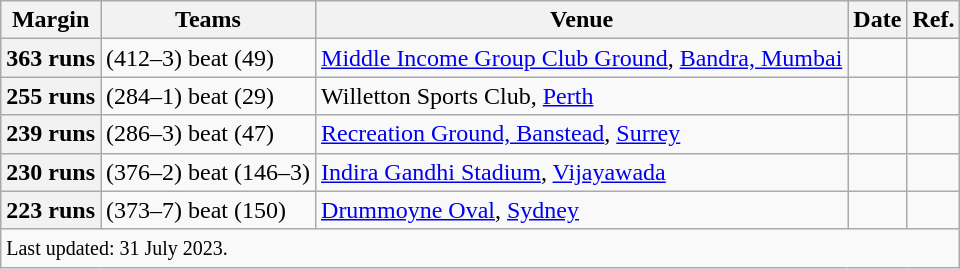<table class="wikitable">
<tr>
<th>Margin</th>
<th>Teams</th>
<th>Venue</th>
<th>Date</th>
<th>Ref.</th>
</tr>
<tr>
<th>363 runs</th>
<td> (412–3) beat  (49)</td>
<td><a href='#'>Middle Income Group Club Ground</a>, <a href='#'>Bandra, Mumbai</a></td>
<td></td>
<td></td>
</tr>
<tr>
<th>255 runs</th>
<td> (284–1) beat  (29)</td>
<td>Willetton Sports Club, <a href='#'>Perth</a></td>
<td></td>
<td></td>
</tr>
<tr>
<th>239 runs</th>
<td> (286–3) beat  (47)</td>
<td><a href='#'>Recreation Ground, Banstead</a>, <a href='#'>Surrey</a></td>
<td></td>
<td></td>
</tr>
<tr>
<th>230 runs</th>
<td> (376–2) beat  (146–3)</td>
<td><a href='#'>Indira Gandhi Stadium</a>, <a href='#'>Vijayawada</a></td>
<td></td>
<td></td>
</tr>
<tr>
<th>223 runs</th>
<td> (373–7) beat  (150)</td>
<td><a href='#'>Drummoyne Oval</a>, <a href='#'>Sydney</a></td>
<td></td>
<td></td>
</tr>
<tr>
<td colspan="5"><small>Last updated: 31 July 2023.</small></td>
</tr>
</table>
